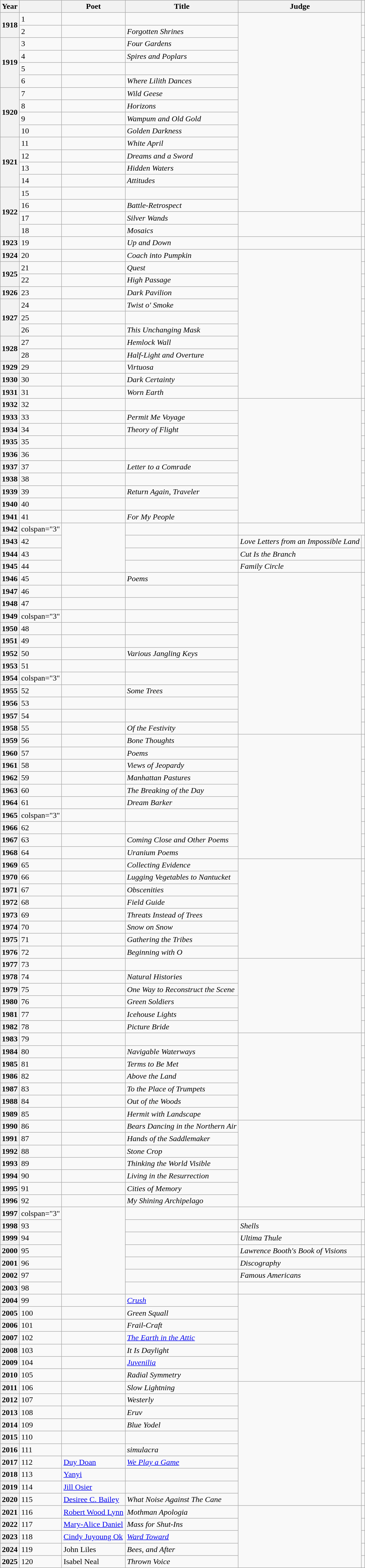<table class="wikitable sortable"  style="border-spacing: 0; margin: 1em auto;">
<tr>
<th>Year</th>
<th></th>
<th>Poet</th>
<th>Title</th>
<th>Judge</th>
<th class="unsortable"></th>
</tr>
<tr>
<th rowspan="2">1918</th>
<td>1</td>
<td></td>
<td></td>
<td rowspan="16"></td>
<td style="text-align:center;"></td>
</tr>
<tr>
<td>2</td>
<td></td>
<td><em>Forgotten Shrines</em></td>
<td style="text-align:center;"></td>
</tr>
<tr>
<th rowspan="4">1919</th>
<td>3</td>
<td></td>
<td><em>Four Gardens</em></td>
<td style="text-align:center;"></td>
</tr>
<tr>
<td>4</td>
<td></td>
<td><em>Spires and Poplars</em></td>
<td style="text-align:center;"></td>
</tr>
<tr>
<td>5</td>
<td></td>
<td></td>
<td style="text-align:center;"></td>
</tr>
<tr>
<td>6</td>
<td></td>
<td><em>Where Lilith Dances</em></td>
<td style="text-align:center;"></td>
</tr>
<tr>
<th rowspan="4">1920</th>
<td>7</td>
<td></td>
<td><em>Wild Geese</em></td>
<td style="text-align:center;"></td>
</tr>
<tr>
<td>8</td>
<td></td>
<td><em>Horizons</em></td>
<td style="text-align:center;"></td>
</tr>
<tr>
<td>9</td>
<td></td>
<td><em>Wampum and Old Gold</em></td>
<td style="text-align:center;"></td>
</tr>
<tr>
<td>10</td>
<td></td>
<td><em>Golden Darkness</em></td>
<td style="text-align:center;"></td>
</tr>
<tr>
<th rowspan="4">1921</th>
<td>11</td>
<td></td>
<td><em>White April</em></td>
<td style="text-align:center;"></td>
</tr>
<tr>
<td>12</td>
<td></td>
<td><em>Dreams and a Sword</em></td>
<td style="text-align:center;"></td>
</tr>
<tr>
<td>13</td>
<td></td>
<td><em>Hidden Waters</em></td>
<td style="text-align:center;"></td>
</tr>
<tr>
<td>14</td>
<td></td>
<td><em>Attitudes</em></td>
<td style="text-align:center;"></td>
</tr>
<tr>
<th rowspan="4">1922</th>
<td>15</td>
<td></td>
<td></td>
<td style="text-align:center;"></td>
</tr>
<tr>
<td>16</td>
<td></td>
<td><em>Battle-Retrospect</em></td>
<td style="text-align:center;"></td>
</tr>
<tr>
<td>17</td>
<td></td>
<td><em>Silver Wands</em></td>
<td rowspan="2"></td>
<td style="text-align:center;"></td>
</tr>
<tr>
<td>18</td>
<td></td>
<td><em>Mosaics</em></td>
<td style="text-align:center;"></td>
</tr>
<tr>
<th>1923</th>
<td>19</td>
<td></td>
<td><em>Up and Down</em></td>
<td></td>
<td style="text-align:center;"></td>
</tr>
<tr>
<th>1924</th>
<td>20</td>
<td></td>
<td><em>Coach into Pumpkin</em></td>
<td rowspan="12"></td>
<td style="text-align:center;"></td>
</tr>
<tr>
<th rowspan="2">1925</th>
<td>21</td>
<td></td>
<td><em>Quest</em></td>
<td style="text-align:center;"></td>
</tr>
<tr>
<td>22</td>
<td></td>
<td><em>High Passage</em></td>
<td style="text-align:center;"></td>
</tr>
<tr>
<th>1926</th>
<td>23</td>
<td></td>
<td><em>Dark Pavilion</em></td>
<td style="text-align:center;"></td>
</tr>
<tr>
<th rowspan="3">1927</th>
<td>24</td>
<td></td>
<td><em>Twist o' Smoke</em></td>
<td style="text-align:center;"></td>
</tr>
<tr>
<td>25</td>
<td></td>
<td></td>
<td style="text-align:center;"></td>
</tr>
<tr>
<td>26</td>
<td></td>
<td><em>This Unchanging Mask</em></td>
<td style="text-align:center;"></td>
</tr>
<tr>
<th rowspan="2">1928</th>
<td>27</td>
<td></td>
<td><em>Hemlock Wall</em></td>
<td style="text-align:center;"></td>
</tr>
<tr>
<td>28</td>
<td></td>
<td><em>Half-Light and Overture</em></td>
<td style="text-align:center;"></td>
</tr>
<tr>
<th>1929</th>
<td>29</td>
<td></td>
<td><em>Virtuosa</em></td>
<td style="text-align:center;"></td>
</tr>
<tr>
<th>1930</th>
<td>30</td>
<td></td>
<td><em>Dark Certainty</em></td>
<td style="text-align:center;"></td>
</tr>
<tr>
<th>1931</th>
<td>31</td>
<td></td>
<td><em>Worn Earth</em></td>
<td style="text-align:center;"></td>
</tr>
<tr>
<th>1932</th>
<td>32</td>
<td></td>
<td></td>
<td rowspan="10"></td>
<td style="text-align:center;"></td>
</tr>
<tr>
<th>1933</th>
<td>33</td>
<td></td>
<td><em>Permit Me Voyage</em></td>
<td style="text-align:center;"></td>
</tr>
<tr>
<th>1934</th>
<td>34</td>
<td></td>
<td><em>Theory of Flight</em></td>
<td style="text-align:center;"></td>
</tr>
<tr>
<th>1935</th>
<td>35</td>
<td></td>
<td></td>
<td style="text-align:center;"></td>
</tr>
<tr>
<th>1936</th>
<td>36</td>
<td></td>
<td></td>
<td style="text-align:center;"></td>
</tr>
<tr>
<th>1937</th>
<td>37</td>
<td></td>
<td><em>Letter to a Comrade</em></td>
<td style="text-align:center;"></td>
</tr>
<tr>
<th>1938</th>
<td>38</td>
<td></td>
<td></td>
<td style="text-align:center;"></td>
</tr>
<tr>
<th>1939</th>
<td>39</td>
<td></td>
<td><em>Return Again, Traveler</em></td>
<td style="text-align:center;"></td>
</tr>
<tr>
<th>1940</th>
<td>40</td>
<td></td>
<td></td>
<td style="text-align:center;"></td>
</tr>
<tr>
<th>1941</th>
<td>41</td>
<td></td>
<td><em>For My People</em></td>
<td style="text-align:center;"></td>
</tr>
<tr>
<th>1942</th>
<td>colspan="3" </td>
<td rowspan="4"></td>
<td style="text-align:center;"></td>
</tr>
<tr>
<th>1943</th>
<td>42</td>
<td></td>
<td><em>Love Letters from an Impossible Land</em></td>
<td style="text-align:center;"></td>
</tr>
<tr>
<th>1944</th>
<td>43</td>
<td></td>
<td><em>Cut Is the Branch</em></td>
<td style="text-align:center;"></td>
</tr>
<tr>
<th>1945</th>
<td>44</td>
<td></td>
<td><em>Family Circle</em></td>
<td style="text-align:center;"></td>
</tr>
<tr>
<th>1946</th>
<td>45</td>
<td></td>
<td><em>Poems</em></td>
<td rowspan="13"></td>
<td style="text-align:center;"></td>
</tr>
<tr>
<th>1947</th>
<td>46</td>
<td></td>
<td></td>
<td style="text-align:center;"></td>
</tr>
<tr>
<th>1948</th>
<td>47</td>
<td></td>
<td></td>
<td style="text-align:center;"></td>
</tr>
<tr>
<th>1949</th>
<td>colspan="3" </td>
<td style="text-align:center;"></td>
</tr>
<tr>
<th>1950</th>
<td>48</td>
<td></td>
<td></td>
<td style="text-align:center;"></td>
</tr>
<tr>
<th>1951</th>
<td>49</td>
<td></td>
<td></td>
<td style="text-align:center;"></td>
</tr>
<tr>
<th>1952</th>
<td>50</td>
<td></td>
<td><em>Various Jangling Keys</em></td>
<td style="text-align:center;"></td>
</tr>
<tr>
<th>1953</th>
<td>51</td>
<td></td>
<td></td>
<td style="text-align:center;"></td>
</tr>
<tr>
<th>1954</th>
<td>colspan="3" </td>
<td style="text-align:center;"></td>
</tr>
<tr>
<th>1955</th>
<td>52</td>
<td></td>
<td><em>Some Trees</em></td>
<td style="text-align:center;"></td>
</tr>
<tr>
<th>1956</th>
<td>53</td>
<td></td>
<td></td>
<td style="text-align:center;"></td>
</tr>
<tr>
<th>1957</th>
<td>54</td>
<td></td>
<td></td>
<td style="text-align:center;"></td>
</tr>
<tr>
<th>1958</th>
<td>55</td>
<td></td>
<td><em>Of the Festivity</em></td>
<td style="text-align:center;"></td>
</tr>
<tr>
<th>1959</th>
<td>56</td>
<td></td>
<td><em>Bone Thoughts</em></td>
<td rowspan="10"></td>
<td style="text-align:center;"></td>
</tr>
<tr>
<th>1960</th>
<td>57</td>
<td></td>
<td><em>Poems</em></td>
<td style="text-align:center;"></td>
</tr>
<tr>
<th>1961</th>
<td>58</td>
<td></td>
<td><em>Views of Jeopardy</em></td>
<td style="text-align:center;"></td>
</tr>
<tr>
<th>1962</th>
<td>59</td>
<td></td>
<td><em>Manhattan Pastures</em></td>
<td style="text-align:center;"></td>
</tr>
<tr>
<th>1963</th>
<td>60</td>
<td></td>
<td><em>The Breaking of the Day</em></td>
<td style="text-align:center;"></td>
</tr>
<tr>
<th>1964</th>
<td>61</td>
<td></td>
<td><em>Dream Barker</em></td>
<td style="text-align:center;"></td>
</tr>
<tr>
<th>1965</th>
<td>colspan="3" </td>
<td style="text-align:center;"></td>
</tr>
<tr>
<th>1966</th>
<td>62</td>
<td></td>
<td></td>
<td style="text-align:center;"></td>
</tr>
<tr>
<th>1967</th>
<td>63</td>
<td></td>
<td><em>Coming Close and Other Poems</em></td>
<td style="text-align:center;"></td>
</tr>
<tr>
<th>1968</th>
<td>64</td>
<td></td>
<td><em>Uranium Poems</em></td>
<td style="text-align:center;"></td>
</tr>
<tr>
<th>1969</th>
<td>65</td>
<td></td>
<td><em>Collecting Evidence</em></td>
<td rowspan="8"></td>
<td style="text-align:center;"></td>
</tr>
<tr>
<th>1970</th>
<td>66</td>
<td></td>
<td><em>Lugging Vegetables to Nantucket</em></td>
<td style="text-align:center;"></td>
</tr>
<tr>
<th>1971</th>
<td>67</td>
<td></td>
<td><em>Obscenities</em></td>
<td style="text-align:center;"></td>
</tr>
<tr>
<th>1972</th>
<td>68</td>
<td></td>
<td><em>Field Guide</em></td>
<td style="text-align:center;"></td>
</tr>
<tr>
<th>1973</th>
<td>69</td>
<td></td>
<td><em>Threats Instead of Trees</em></td>
<td style="text-align:center;"></td>
</tr>
<tr>
<th>1974</th>
<td>70</td>
<td></td>
<td><em>Snow on Snow</em></td>
<td style="text-align:center;"></td>
</tr>
<tr>
<th>1975</th>
<td>71</td>
<td></td>
<td><em>Gathering the Tribes</em></td>
<td style="text-align:center;"></td>
</tr>
<tr>
<th>1976</th>
<td>72</td>
<td></td>
<td><em>Beginning with O</em></td>
<td style="text-align:center;"></td>
</tr>
<tr>
<th>1977</th>
<td>73</td>
<td></td>
<td></td>
<td rowspan="6"></td>
<td style="text-align:center;"></td>
</tr>
<tr>
<th>1978</th>
<td>74</td>
<td></td>
<td><em>Natural Histories</em></td>
<td style="text-align:center;"></td>
</tr>
<tr>
<th>1979</th>
<td>75</td>
<td></td>
<td><em>One Way to Reconstruct the Scene</em></td>
<td style="text-align:center;"></td>
</tr>
<tr>
<th>1980</th>
<td>76</td>
<td></td>
<td><em>Green Soldiers</em></td>
<td style="text-align:center;"></td>
</tr>
<tr>
<th>1981</th>
<td>77</td>
<td></td>
<td><em>Icehouse Lights</em></td>
<td style="text-align:center;"></td>
</tr>
<tr>
<th>1982</th>
<td>78</td>
<td></td>
<td><em>Picture Bride</em></td>
<td style="text-align:center;"></td>
</tr>
<tr>
<th>1983</th>
<td>79</td>
<td></td>
<td></td>
<td rowspan="7"></td>
<td style="text-align:center;"></td>
</tr>
<tr>
<th>1984</th>
<td>80</td>
<td></td>
<td><em>Navigable Waterways</em></td>
<td style="text-align:center;"></td>
</tr>
<tr>
<th>1985</th>
<td>81</td>
<td></td>
<td><em>Terms to Be Met</em></td>
<td style="text-align:center;"></td>
</tr>
<tr>
<th>1986</th>
<td>82</td>
<td></td>
<td><em>Above the Land</em></td>
<td style="text-align:center;"></td>
</tr>
<tr>
<th>1987</th>
<td>83</td>
<td></td>
<td><em>To the Place of Trumpets</em></td>
<td style="text-align:center;"></td>
</tr>
<tr>
<th>1988</th>
<td>84</td>
<td></td>
<td><em>Out of the Woods</em></td>
<td style="text-align:center;"></td>
</tr>
<tr>
<th>1989</th>
<td>85</td>
<td></td>
<td><em>Hermit with Landscape</em></td>
<td style="text-align:center;"></td>
</tr>
<tr>
<th>1990</th>
<td>86</td>
<td></td>
<td><em>Bears Dancing in the Northern Air</em></td>
<td rowspan="7"></td>
<td style="text-align:center;"></td>
</tr>
<tr>
<th>1991</th>
<td>87</td>
<td></td>
<td><em>Hands of the Saddlemaker</em></td>
<td style="text-align:center;"></td>
</tr>
<tr>
<th>1992</th>
<td>88</td>
<td></td>
<td><em>Stone Crop</em></td>
<td style="text-align:center;"></td>
</tr>
<tr>
<th>1993</th>
<td>89</td>
<td></td>
<td><em>Thinking the World Visible</em></td>
<td style="text-align:center;"></td>
</tr>
<tr>
<th>1994</th>
<td>90</td>
<td></td>
<td><em>Living in the Resurrection</em></td>
<td style="text-align:center;"></td>
</tr>
<tr>
<th>1995</th>
<td>91</td>
<td></td>
<td><em>Cities of Memory</em></td>
<td style="text-align:center;"></td>
</tr>
<tr>
<th>1996</th>
<td>92</td>
<td></td>
<td><em>My Shining Archipelago</em></td>
<td style="text-align:center;"></td>
</tr>
<tr>
<th>1997</th>
<td>colspan="3" </td>
<td rowspan="7"></td>
<td style="text-align:center;"></td>
</tr>
<tr>
<th>1998</th>
<td>93</td>
<td></td>
<td><em>Shells</em></td>
<td style="text-align:center;"></td>
</tr>
<tr>
<th>1999</th>
<td>94</td>
<td></td>
<td><em>Ultima Thule</em></td>
<td style="text-align:center;"></td>
</tr>
<tr>
<th>2000</th>
<td>95</td>
<td></td>
<td><em>Lawrence Booth's Book of Visions</em></td>
<td style="text-align:center;"></td>
</tr>
<tr>
<th>2001</th>
<td>96</td>
<td></td>
<td><em>Discography</em></td>
<td style="text-align:center;"></td>
</tr>
<tr>
<th>2002</th>
<td>97</td>
<td></td>
<td><em>Famous Americans</em></td>
<td style="text-align:center;"></td>
</tr>
<tr>
<th>2003</th>
<td>98</td>
<td></td>
<td></td>
<td style="text-align:center;"></td>
</tr>
<tr>
<th>2004</th>
<td>99</td>
<td></td>
<td><em><a href='#'>Crush</a></em></td>
<td rowspan="7"></td>
<td style="text-align:center;"></td>
</tr>
<tr>
<th>2005</th>
<td>100</td>
<td></td>
<td><em>Green Squall</em></td>
<td style="text-align:center;"></td>
</tr>
<tr>
<th>2006</th>
<td>101</td>
<td></td>
<td><em>Frail-Craft</em></td>
<td style="text-align:center;"></td>
</tr>
<tr>
<th>2007</th>
<td>102</td>
<td></td>
<td><em><a href='#'>The Earth in the Attic</a></em></td>
<td style="text-align:center;"></td>
</tr>
<tr>
<th>2008</th>
<td>103</td>
<td></td>
<td><em>It Is Daylight</em></td>
<td style="text-align:center;"></td>
</tr>
<tr>
<th>2009</th>
<td>104</td>
<td></td>
<td><a href='#'><em>Juvenilia</em></a></td>
<td style="text-align:center;"></td>
</tr>
<tr>
<th>2010</th>
<td>105</td>
<td></td>
<td><em>Radial Symmetry</em></td>
<td style="text-align:center;"></td>
</tr>
<tr>
<th>2011</th>
<td>106</td>
<td></td>
<td><em>Slow Lightning</em></td>
<td rowspan="10"></td>
<td style="text-align:center;"></td>
</tr>
<tr>
<th>2012</th>
<td>107</td>
<td></td>
<td><em>Westerly</em></td>
<td style="text-align:center;"></td>
</tr>
<tr>
<th>2013</th>
<td>108</td>
<td></td>
<td><em>Eruv</em></td>
<td style="text-align:center;"></td>
</tr>
<tr>
<th>2014</th>
<td>109</td>
<td></td>
<td><em>Blue Yodel</em></td>
<td style="text-align:center;"></td>
</tr>
<tr>
<th>2015</th>
<td>110</td>
<td></td>
<td></td>
<td style="text-align:center;"></td>
</tr>
<tr>
<th>2016</th>
<td>111</td>
<td></td>
<td><em>simulacra</em></td>
<td style="text-align:center;"></td>
</tr>
<tr>
<th>2017</th>
<td>112</td>
<td><a href='#'>Duy Doan</a></td>
<td><em><a href='#'>We Play a Game</a></em></td>
<td style="text-align:center;"></td>
</tr>
<tr>
<th>2018</th>
<td>113</td>
<td><a href='#'>Yanyi</a></td>
<td></td>
<td style="text-align:center;"></td>
</tr>
<tr>
<th>2019</th>
<td>114</td>
<td><a href='#'>Jill Osier</a></td>
<td></td>
<td style="text-align:center;"></td>
</tr>
<tr>
<th>2020</th>
<td>115</td>
<td><a href='#'>Desiree C. Bailey</a></td>
<td><em>What Noise Against The Cane</em></td>
<td></td>
</tr>
<tr>
<th>2021</th>
<td>116</td>
<td><a href='#'>Robert Wood Lynn</a></td>
<td><em>Mothman Apologia</em></td>
<td rowspan="5"></td>
<td></td>
</tr>
<tr>
<th>2022</th>
<td>117</td>
<td><a href='#'>Mary-Alice Daniel</a></td>
<td><em>Mass for Shut-Ins</em></td>
<td></td>
</tr>
<tr>
<th>2023</th>
<td>118</td>
<td><a href='#'>Cindy Juyoung Ok</a></td>
<td><em><a href='#'>Ward Toward</a></em></td>
<td></td>
</tr>
<tr>
<th>2024</th>
<td>119</td>
<td>John Liles</td>
<td><em>Bees, and After</em></td>
<td></td>
</tr>
<tr>
<th>2025</th>
<td>120</td>
<td>Isabel Neal</td>
<td><em>Thrown Voice</em></td>
<td></td>
</tr>
</table>
